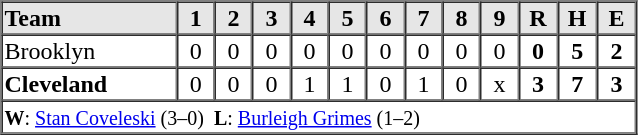<table border=1 cellspacing=0 width=425 style="margin-left:3em;">
<tr style="text-align:center; background-color:#e6e6e6;">
<th align=left width=125>Team</th>
<th width=25>1</th>
<th width=25>2</th>
<th width=25>3</th>
<th width=25>4</th>
<th width=25>5</th>
<th width=25>6</th>
<th width=25>7</th>
<th width=25>8</th>
<th width=25>9</th>
<th width=25>R</th>
<th width=25>H</th>
<th width=25>E</th>
</tr>
<tr style="text-align:center;">
<td align=left>Brooklyn</td>
<td>0</td>
<td>0</td>
<td>0</td>
<td>0</td>
<td>0</td>
<td>0</td>
<td>0</td>
<td>0</td>
<td>0</td>
<td><strong>0</strong></td>
<td><strong>5</strong></td>
<td><strong>2</strong></td>
</tr>
<tr style="text-align:center;">
<td align=left><strong>Cleveland</strong></td>
<td>0</td>
<td>0</td>
<td>0</td>
<td>1</td>
<td>1</td>
<td>0</td>
<td>1</td>
<td>0</td>
<td>x</td>
<td><strong>3</strong></td>
<td><strong>7</strong></td>
<td><strong>3</strong></td>
</tr>
<tr style="text-align:left;">
<td colspan=13><small><strong>W</strong>: <a href='#'>Stan Coveleski</a> (3–0)  <strong>L</strong>: <a href='#'>Burleigh Grimes</a> (1–2)</small></td>
</tr>
</table>
